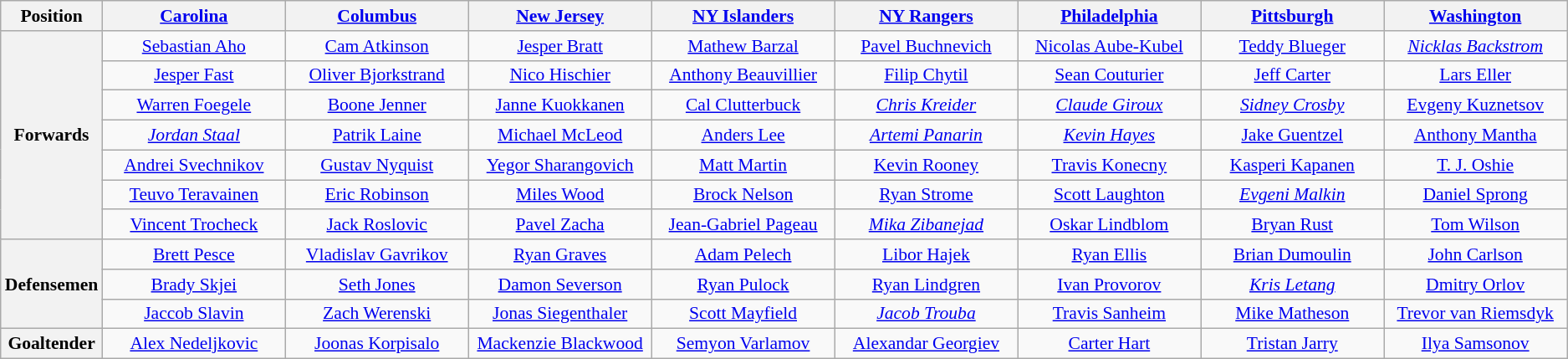<table class="wikitable" style="font-size:90%;text-align:center;">
<tr>
<th scope="col">Position</th>
<th width="140" scope="col"><a href='#'>Carolina</a></th>
<th width="140" scope="col"><a href='#'>Columbus</a></th>
<th width="140" scope="col"><a href='#'>New Jersey</a></th>
<th width="140" scope="col"><a href='#'>NY Islanders</a></th>
<th width="140" scope="col"><a href='#'>NY Rangers</a></th>
<th width="140" scope="col"><a href='#'>Philadelphia</a></th>
<th width="140" scope="col"><a href='#'>Pittsburgh</a></th>
<th width="140" scope="col"><a href='#'>Washington</a></th>
</tr>
<tr>
<th rowspan="7" scope="row">Forwards</th>
<td><a href='#'>Sebastian Aho</a></td>
<td><a href='#'>Cam Atkinson</a></td>
<td><a href='#'>Jesper Bratt</a></td>
<td><a href='#'>Mathew Barzal</a></td>
<td><a href='#'>Pavel Buchnevich</a></td>
<td><a href='#'>Nicolas Aube-Kubel</a></td>
<td><a href='#'>Teddy Blueger</a></td>
<td><em><a href='#'>Nicklas Backstrom</a></em></td>
</tr>
<tr>
<td><a href='#'>Jesper Fast</a></td>
<td><a href='#'>Oliver Bjorkstrand</a></td>
<td><a href='#'>Nico Hischier</a></td>
<td><a href='#'>Anthony Beauvillier</a></td>
<td><a href='#'>Filip Chytil</a></td>
<td><a href='#'>Sean Couturier</a></td>
<td><a href='#'>Jeff Carter</a></td>
<td><a href='#'>Lars Eller</a></td>
</tr>
<tr>
<td><a href='#'>Warren Foegele</a></td>
<td><a href='#'>Boone Jenner</a></td>
<td><a href='#'>Janne Kuokkanen</a></td>
<td><a href='#'>Cal Clutterbuck</a></td>
<td><em><a href='#'>Chris Kreider</a></em></td>
<td><em><a href='#'>Claude Giroux</a></em></td>
<td><em><a href='#'>Sidney Crosby</a></em></td>
<td><a href='#'>Evgeny Kuznetsov</a></td>
</tr>
<tr>
<td><em><a href='#'>Jordan Staal</a></em></td>
<td><a href='#'>Patrik Laine</a></td>
<td><a href='#'>Michael McLeod</a></td>
<td><a href='#'>Anders Lee</a></td>
<td><em><a href='#'>Artemi Panarin</a></em></td>
<td><em><a href='#'>Kevin Hayes</a></em></td>
<td><a href='#'>Jake Guentzel</a></td>
<td><a href='#'>Anthony Mantha</a></td>
</tr>
<tr>
<td><a href='#'>Andrei Svechnikov</a></td>
<td><a href='#'>Gustav Nyquist</a></td>
<td><a href='#'>Yegor Sharangovich</a></td>
<td><a href='#'>Matt Martin</a></td>
<td><a href='#'>Kevin Rooney</a></td>
<td><a href='#'>Travis Konecny</a></td>
<td><a href='#'>Kasperi Kapanen</a></td>
<td><a href='#'>T. J. Oshie</a></td>
</tr>
<tr>
<td><a href='#'>Teuvo Teravainen</a></td>
<td><a href='#'>Eric Robinson</a></td>
<td><a href='#'>Miles Wood</a></td>
<td><a href='#'>Brock Nelson</a></td>
<td><a href='#'>Ryan Strome</a></td>
<td><a href='#'>Scott Laughton</a></td>
<td><em><a href='#'>Evgeni Malkin</a></em></td>
<td><a href='#'>Daniel Sprong</a></td>
</tr>
<tr>
<td><a href='#'>Vincent Trocheck</a></td>
<td><a href='#'>Jack Roslovic</a></td>
<td><a href='#'>Pavel Zacha</a></td>
<td><a href='#'>Jean-Gabriel Pageau</a></td>
<td><em><a href='#'>Mika Zibanejad</a></em></td>
<td><a href='#'>Oskar Lindblom</a></td>
<td><a href='#'>Bryan Rust</a></td>
<td><a href='#'>Tom Wilson</a></td>
</tr>
<tr>
<th rowspan="3" scope="row">Defensemen</th>
<td><a href='#'>Brett Pesce</a></td>
<td><a href='#'>Vladislav Gavrikov</a></td>
<td><a href='#'>Ryan Graves</a></td>
<td><a href='#'>Adam Pelech</a></td>
<td><a href='#'>Libor Hajek</a></td>
<td><a href='#'>Ryan Ellis</a></td>
<td><a href='#'>Brian Dumoulin</a></td>
<td><a href='#'>John Carlson</a></td>
</tr>
<tr>
<td><a href='#'>Brady Skjei</a></td>
<td><a href='#'>Seth Jones</a></td>
<td><a href='#'>Damon Severson</a></td>
<td><a href='#'>Ryan Pulock</a></td>
<td><a href='#'>Ryan Lindgren</a></td>
<td><a href='#'>Ivan Provorov</a></td>
<td><em><a href='#'>Kris Letang</a></em></td>
<td><a href='#'>Dmitry Orlov</a></td>
</tr>
<tr>
<td><a href='#'>Jaccob Slavin</a></td>
<td><a href='#'>Zach Werenski</a></td>
<td><a href='#'>Jonas Siegenthaler</a></td>
<td><a href='#'>Scott Mayfield</a></td>
<td><em><a href='#'>Jacob Trouba</a></em></td>
<td><a href='#'>Travis Sanheim</a></td>
<td><a href='#'>Mike Matheson</a></td>
<td><a href='#'>Trevor van Riemsdyk</a></td>
</tr>
<tr>
<th scope="row">Goaltender</th>
<td><a href='#'>Alex Nedeljkovic</a></td>
<td><a href='#'>Joonas Korpisalo</a></td>
<td><a href='#'>Mackenzie Blackwood</a></td>
<td><a href='#'>Semyon Varlamov</a></td>
<td><a href='#'>Alexandar Georgiev</a></td>
<td><a href='#'>Carter Hart</a></td>
<td><a href='#'>Tristan Jarry</a></td>
<td><a href='#'>Ilya Samsonov</a></td>
</tr>
</table>
